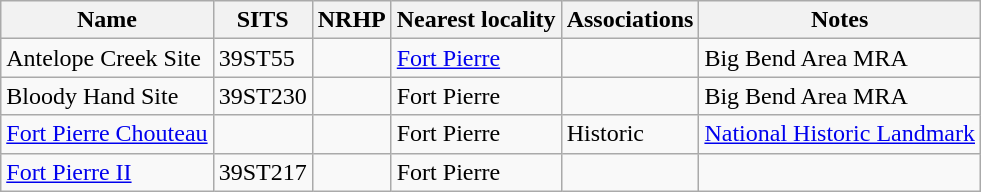<table class="wikitable sortable">
<tr>
<th scope="col">Name</th>
<th scope="col">SITS</th>
<th scope="col">NRHP</th>
<th scope="col">Nearest locality</th>
<th scope="col">Associations</th>
<th scope="col" class="unsortable">Notes</th>
</tr>
<tr>
<td>Antelope Creek Site</td>
<td>39ST55</td>
<td></td>
<td><a href='#'>Fort Pierre</a></td>
<td></td>
<td>Big Bend Area MRA</td>
</tr>
<tr>
<td>Bloody Hand Site</td>
<td>39ST230</td>
<td></td>
<td>Fort Pierre</td>
<td></td>
<td>Big Bend Area MRA</td>
</tr>
<tr>
<td><a href='#'>Fort Pierre Chouteau</a></td>
<td></td>
<td></td>
<td>Fort Pierre</td>
<td>Historic</td>
<td><a href='#'>National Historic Landmark</a></td>
</tr>
<tr>
<td><a href='#'>Fort Pierre II</a></td>
<td>39ST217</td>
<td></td>
<td>Fort Pierre</td>
<td></td>
<td></td>
</tr>
</table>
